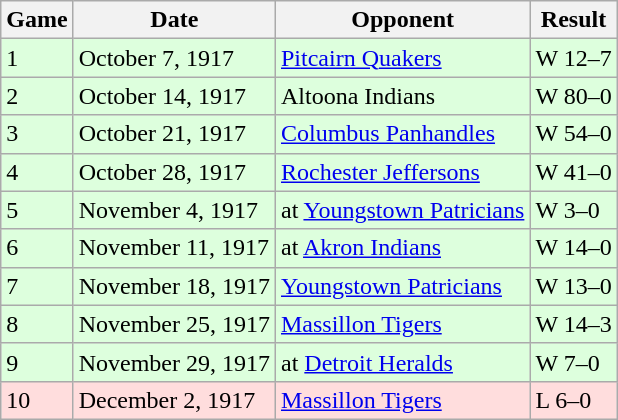<table class="wikitable">
<tr>
<th>Game</th>
<th>Date</th>
<th>Opponent</th>
<th>Result</th>
</tr>
<tr style="background: #ddffdd;">
<td>1</td>
<td>October 7, 1917</td>
<td><a href='#'>Pitcairn Quakers</a></td>
<td>W 12–7</td>
</tr>
<tr style="background: #ddffdd;">
<td>2</td>
<td>October 14, 1917</td>
<td>Altoona Indians</td>
<td>W 80–0</td>
</tr>
<tr style="background: #ddffdd;">
<td>3</td>
<td>October 21, 1917</td>
<td><a href='#'>Columbus Panhandles</a></td>
<td>W 54–0</td>
</tr>
<tr style="background: #ddffdd;">
<td>4</td>
<td>October 28, 1917</td>
<td><a href='#'>Rochester Jeffersons</a></td>
<td>W 41–0</td>
</tr>
<tr style="background: #ddffdd;">
<td>5</td>
<td>November 4, 1917</td>
<td>at <a href='#'>Youngstown Patricians</a></td>
<td>W 3–0</td>
</tr>
<tr style="background: #ddffdd;">
<td>6</td>
<td>November 11, 1917</td>
<td>at <a href='#'>Akron Indians</a></td>
<td>W 14–0</td>
</tr>
<tr style="background: #ddffdd;">
<td>7</td>
<td>November 18, 1917</td>
<td><a href='#'>Youngstown Patricians</a></td>
<td>W 13–0</td>
</tr>
<tr style="background: #ddffdd;">
<td>8</td>
<td>November 25, 1917</td>
<td><a href='#'>Massillon Tigers</a></td>
<td>W 14–3</td>
</tr>
<tr style="background: #ddffdd;">
<td>9</td>
<td>November 29, 1917</td>
<td>at <a href='#'>Detroit Heralds</a></td>
<td>W 7–0</td>
</tr>
<tr style="background: #ffdddd;">
<td>10</td>
<td>December 2, 1917</td>
<td><a href='#'>Massillon Tigers</a></td>
<td>L 6–0</td>
</tr>
</table>
